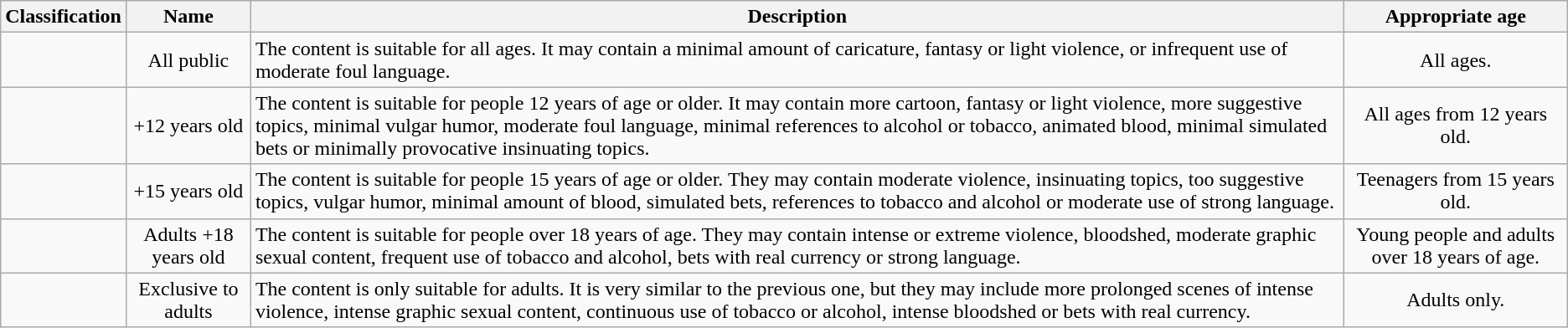<table class="wikitable" style="text-align:center">
<tr>
<th>Classification</th>
<th>Name</th>
<th>Description</th>
<th>Appropriate age</th>
</tr>
<tr>
<td style="font-size:300%"></td>
<td>All public</td>
<td style="text-align:left">The content is suitable for all ages. It may contain a minimal amount of caricature, fantasy or light violence, or infrequent use of moderate foul language.</td>
<td>All ages.</td>
</tr>
<tr>
<td style="font-size:300%"></td>
<td>+12 years old</td>
<td style="text-align:left">The content is suitable for people 12 years of age or older. It may contain more cartoon, fantasy or light violence, more suggestive topics, minimal vulgar humor, moderate foul language, minimal references to alcohol or tobacco, animated blood, minimal simulated bets or minimally provocative insinuating topics.</td>
<td>All ages from 12 years old.</td>
</tr>
<tr>
<td style="font-size:300%"></td>
<td>+15 years old</td>
<td style="text-align:left">The content is suitable for people 15 years of age or older. They may contain moderate violence, insinuating topics, too suggestive topics, vulgar humor, minimal amount of blood, simulated bets, references to tobacco and alcohol or moderate use of strong language.</td>
<td>Teenagers from 15 years old.</td>
</tr>
<tr>
<td style="font-size:300%"></td>
<td>Adults +18 years old</td>
<td style="text-align:left">The content is suitable for people over 18 years of age. They may contain intense or extreme violence, bloodshed, moderate graphic sexual content, frequent use of tobacco and alcohol, bets with real currency or strong language.</td>
<td>Young people and adults over 18 years of age.</td>
</tr>
<tr>
<td style="font-size:300%"></td>
<td>Exclusive to adults</td>
<td style="text-align:left">The content is only suitable for adults. It is very similar to the previous one, but they may include more prolonged scenes of intense violence, intense graphic sexual content, continuous use of tobacco or alcohol, intense bloodshed or bets with real currency.</td>
<td>Adults only.</td>
</tr>
</table>
